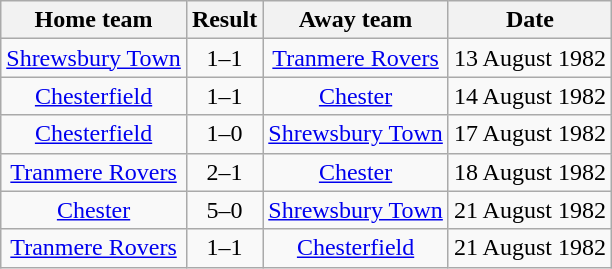<table class="wikitable" style="text-align: center; float:left; margin-right:0.5em;">
<tr>
<th>Home team</th>
<th>Result</th>
<th>Away team</th>
<th>Date</th>
</tr>
<tr>
<td><a href='#'>Shrewsbury Town</a></td>
<td>1–1</td>
<td><a href='#'>Tranmere Rovers</a></td>
<td>13 August 1982</td>
</tr>
<tr>
<td><a href='#'>Chesterfield</a></td>
<td>1–1</td>
<td><a href='#'>Chester</a></td>
<td>14 August 1982</td>
</tr>
<tr>
<td><a href='#'>Chesterfield</a></td>
<td>1–0</td>
<td><a href='#'>Shrewsbury Town</a></td>
<td>17 August 1982</td>
</tr>
<tr>
<td><a href='#'>Tranmere Rovers</a></td>
<td>2–1</td>
<td><a href='#'>Chester</a></td>
<td>18 August 1982</td>
</tr>
<tr>
<td><a href='#'>Chester</a></td>
<td>5–0</td>
<td><a href='#'>Shrewsbury Town</a></td>
<td>21 August 1982</td>
</tr>
<tr>
<td><a href='#'>Tranmere Rovers</a></td>
<td>1–1</td>
<td><a href='#'>Chesterfield</a></td>
<td>21 August 1982</td>
</tr>
</table>
